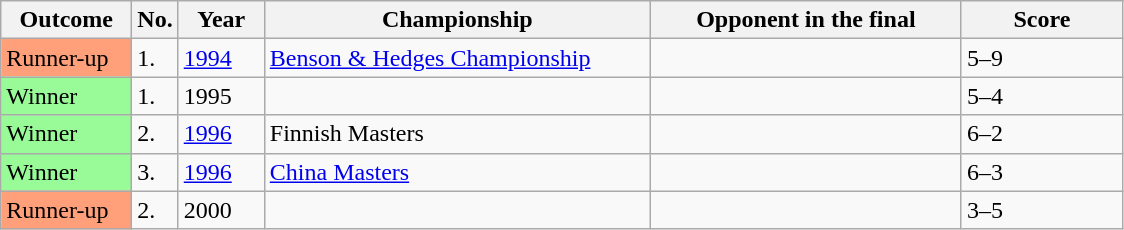<table class="sortable wikitable">
<tr>
<th width="80">Outcome</th>
<th width="20">No.</th>
<th width="50">Year</th>
<th width="250">Championship</th>
<th width="200">Opponent in the final</th>
<th width="100">Score</th>
</tr>
<tr>
<td style="background:#ffa07a;">Runner-up</td>
<td>1.</td>
<td><a href='#'>1994</a></td>
<td><a href='#'>Benson & Hedges Championship</a></td>
<td> </td>
<td>5–9</td>
</tr>
<tr>
<td style="background:#98FB98">Winner</td>
<td>1.</td>
<td>1995</td>
<td></td>
<td> </td>
<td>5–4</td>
</tr>
<tr>
<td style="background:#98FB98">Winner</td>
<td>2.</td>
<td><a href='#'>1996</a></td>
<td>Finnish Masters</td>
<td> </td>
<td>6–2</td>
</tr>
<tr>
<td style="background:#98FB98">Winner</td>
<td>3.</td>
<td><a href='#'>1996</a></td>
<td><a href='#'>China Masters</a></td>
<td> </td>
<td>6–3</td>
</tr>
<tr>
<td style="background:#ffa07a;">Runner-up</td>
<td>2.</td>
<td>2000</td>
<td></td>
<td> </td>
<td>3–5</td>
</tr>
</table>
